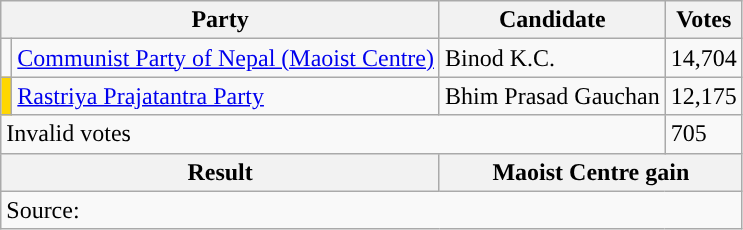<table class="wikitable">
<tr>
<th colspan="2">Party</th>
<th>Candidate</th>
<th>Votes</th>
</tr>
<tr>
<td style="background-color:"></td>
<td><a href='#'>Communist Party of Nepal (Maoist Centre)</a></td>
<td>Binod K.C.</td>
<td>14,704</td>
</tr>
<tr>
<td style="background-color:gold"></td>
<td><a href='#'>Rastriya Prajatantra Party</a></td>
<td>Bhim Prasad Gauchan</td>
<td>12,175</td>
</tr>
<tr>
<td colspan="3">Invalid votes</td>
<td>705</td>
</tr>
<tr>
<th colspan="2">Result</th>
<th colspan="2">Maoist Centre gain</th>
</tr>
<tr>
<td colspan="4">Source: </td>
</tr>
</table>
